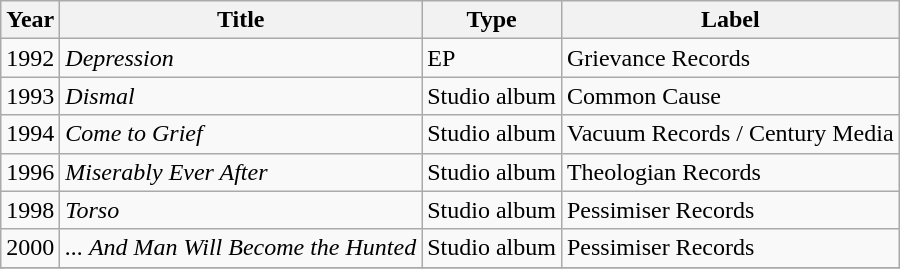<table class="wikitable">
<tr>
<th>Year</th>
<th>Title</th>
<th>Type</th>
<th>Label</th>
</tr>
<tr>
<td>1992</td>
<td><em>Depression</em></td>
<td>EP</td>
<td>Grievance Records</td>
</tr>
<tr>
<td>1993</td>
<td><em>Dismal</em></td>
<td>Studio album</td>
<td>Common Cause</td>
</tr>
<tr>
<td>1994</td>
<td><em>Come to Grief</em></td>
<td>Studio album</td>
<td>Vacuum Records / Century Media</td>
</tr>
<tr>
<td>1996</td>
<td><em>Miserably Ever After</em></td>
<td>Studio album</td>
<td>Theologian Records</td>
</tr>
<tr>
<td>1998</td>
<td><em>Torso</em></td>
<td>Studio album</td>
<td>Pessimiser Records</td>
</tr>
<tr>
<td>2000</td>
<td><em> ... And Man Will Become the Hunted</em></td>
<td>Studio album</td>
<td>Pessimiser Records</td>
</tr>
<tr>
</tr>
</table>
